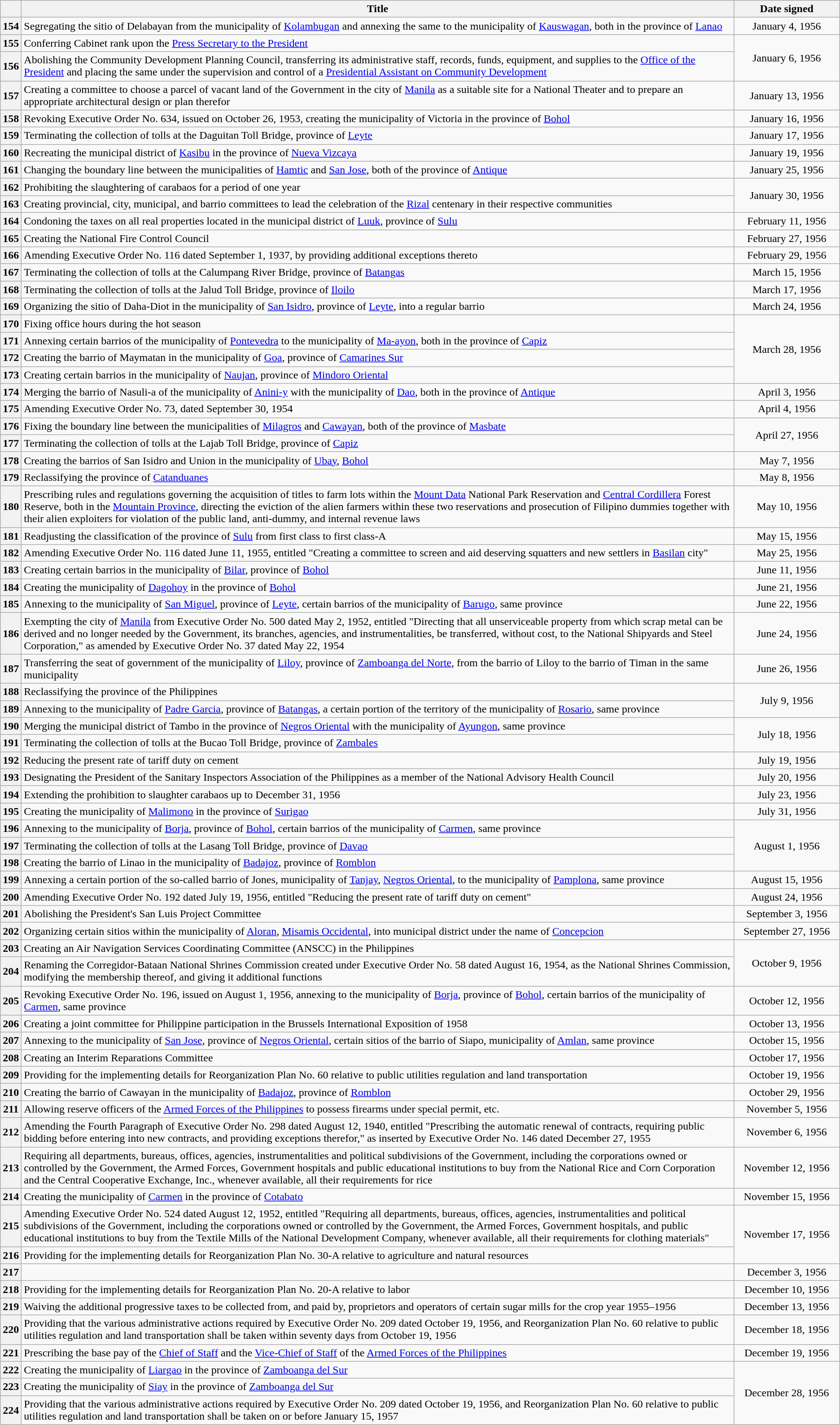<table class="wikitable sortable" style="text-align:center;">
<tr>
<th scope="col"></th>
<th scope="col">Title</th>
<th scope="col" width="150px">Date signed</th>
</tr>
<tr>
<th scope="row">154</th>
<td style="text-align:left;">Segregating the sitio of Delabayan from the municipality of <a href='#'>Kolambugan</a> and annexing the same to the municipality of <a href='#'>Kauswagan</a>, both in the province of <a href='#'>Lanao</a></td>
<td>January 4, 1956</td>
</tr>
<tr>
<th scope="row">155</th>
<td style="text-align:left;">Conferring Cabinet rank upon the <a href='#'>Press Secretary to the President</a></td>
<td rowspan="2">January 6, 1956</td>
</tr>
<tr>
<th scope="row">156</th>
<td style="text-align:left;">Abolishing the Community Development Planning Council, transferring its administrative staff, records, funds, equipment, and supplies to the <a href='#'>Office of the President</a> and placing the same under the supervision and control of a <a href='#'>Presidential Assistant on Community Development</a></td>
</tr>
<tr>
<th scope="row">157</th>
<td style="text-align:left;">Creating a committee to choose a parcel of vacant land of the Government in the city of <a href='#'>Manila</a> as a suitable site for a National Theater and to prepare an appropriate architectural design or plan therefor</td>
<td>January 13, 1956</td>
</tr>
<tr>
<th scope="row">158</th>
<td style="text-align:left;">Revoking Executive Order No. 634, issued on October 26, 1953, creating the municipality of Victoria in the province of <a href='#'>Bohol</a></td>
<td>January 16, 1956</td>
</tr>
<tr>
<th scope="row">159</th>
<td style="text-align:left;">Terminating the collection of tolls at the Daguitan Toll Bridge, province of <a href='#'>Leyte</a></td>
<td>January 17, 1956</td>
</tr>
<tr>
<th scope="row">160</th>
<td style="text-align:left;">Recreating the municipal district of <a href='#'>Kasibu</a> in the province of <a href='#'>Nueva Vizcaya</a></td>
<td>January 19, 1956</td>
</tr>
<tr>
<th scope="row">161</th>
<td style="text-align:left;">Changing the boundary line between the municipalities of <a href='#'>Hamtic</a> and <a href='#'>San Jose</a>, both of the province of <a href='#'>Antique</a></td>
<td>January 25, 1956</td>
</tr>
<tr>
<th scope="row">162</th>
<td style="text-align:left;">Prohibiting the slaughtering of carabaos for a period of one year</td>
<td rowspan="2">January 30, 1956</td>
</tr>
<tr>
<th scope="row">163</th>
<td style="text-align:left;">Creating provincial, city, municipal, and barrio committees to lead the celebration of the <a href='#'>Rizal</a> centenary in their respective communities</td>
</tr>
<tr>
<th scope="row">164</th>
<td style="text-align:left;">Condoning the taxes on all real properties located in the municipal district of <a href='#'>Luuk</a>, province of <a href='#'>Sulu</a></td>
<td>February 11, 1956</td>
</tr>
<tr>
<th scope="row">165</th>
<td style="text-align:left;">Creating the National Fire Control Council</td>
<td>February 27, 1956</td>
</tr>
<tr>
<th scope="row">166</th>
<td style="text-align:left;">Amending Executive Order No. 116 dated September 1, 1937, by providing additional exceptions thereto</td>
<td>February 29, 1956</td>
</tr>
<tr>
<th scope="row">167</th>
<td style="text-align:left;">Terminating the collection of tolls at the Calumpang River Bridge, province of <a href='#'>Batangas</a></td>
<td>March 15, 1956</td>
</tr>
<tr>
<th scope="row">168</th>
<td style="text-align:left;">Terminating the collection of tolls at the Jalud Toll Bridge, province of <a href='#'>Iloilo</a></td>
<td>March 17, 1956</td>
</tr>
<tr>
<th scope="row">169</th>
<td style="text-align:left;">Organizing the sitio of Daha-Diot in the municipality of <a href='#'>San Isidro</a>, province of <a href='#'>Leyte</a>, into a regular barrio</td>
<td>March 24, 1956</td>
</tr>
<tr>
<th scope="row">170</th>
<td style="text-align:left;">Fixing office hours during the hot season</td>
<td rowspan="4">March 28, 1956</td>
</tr>
<tr>
<th scope="row">171</th>
<td style="text-align:left;">Annexing certain barrios of the municipality of <a href='#'>Pontevedra</a> to the municipality of <a href='#'>Ma-ayon</a>, both in the province of <a href='#'>Capiz</a></td>
</tr>
<tr>
<th scope="row">172</th>
<td style="text-align:left;">Creating the barrio of Maymatan in the municipality of <a href='#'>Goa</a>, province of <a href='#'>Camarines Sur</a></td>
</tr>
<tr>
<th scope="row">173</th>
<td style="text-align:left;">Creating certain barrios in the municipality of <a href='#'>Naujan</a>, province of <a href='#'>Mindoro Oriental</a></td>
</tr>
<tr>
<th scope="row">174</th>
<td style="text-align:left;">Merging the barrio of Nasuli-a of the municipality of <a href='#'>Anini-y</a> with the municipality of <a href='#'>Dao</a>, both in the province of <a href='#'>Antique</a></td>
<td>April 3, 1956</td>
</tr>
<tr>
<th scope="row">175</th>
<td style="text-align:left;">Amending Executive Order No. 73, dated September 30, 1954</td>
<td>April 4, 1956</td>
</tr>
<tr>
<th scope="row">176</th>
<td style="text-align:left;">Fixing the boundary line between the municipalities of <a href='#'>Milagros</a> and <a href='#'>Cawayan</a>, both of the province of <a href='#'>Masbate</a></td>
<td rowspan="2">April 27, 1956</td>
</tr>
<tr>
<th scope="row">177</th>
<td style="text-align:left;">Terminating the collection of tolls at the Lajab Toll Bridge, province of <a href='#'>Capiz</a></td>
</tr>
<tr>
<th scope="row">178</th>
<td style="text-align:left;">Creating the barrios of San Isidro and Union in the municipality of <a href='#'>Ubay</a>, <a href='#'>Bohol</a></td>
<td>May 7, 1956</td>
</tr>
<tr>
<th scope="row">179</th>
<td style="text-align:left;">Reclassifying the province of <a href='#'>Catanduanes</a></td>
<td>May 8, 1956</td>
</tr>
<tr>
<th scope="row">180</th>
<td style="text-align:left;">Prescribing rules and regulations governing the acquisition of titles to farm lots within the <a href='#'>Mount Data</a> National Park Reservation and <a href='#'>Central Cordillera</a> Forest Reserve, both in the <a href='#'>Mountain Province</a>, directing the eviction of the alien farmers within these two reservations and prosecution of Filipino dummies together with their alien exploiters for violation of the public land, anti-dummy, and internal revenue laws</td>
<td>May 10, 1956</td>
</tr>
<tr>
<th scope="row">181</th>
<td style="text-align:left;">Readjusting the classification of the province of <a href='#'>Sulu</a> from first class to first class-A</td>
<td>May 15, 1956</td>
</tr>
<tr>
<th scope="row">182</th>
<td style="text-align:left;">Amending Executive Order No. 116 dated June 11, 1955, entitled "Creating a committee to screen and aid deserving squatters and new settlers in <a href='#'>Basilan</a> city"</td>
<td>May 25, 1956</td>
</tr>
<tr>
<th scope="row">183</th>
<td style="text-align:left;">Creating certain barrios in the municipality of <a href='#'>Bilar</a>, province of <a href='#'>Bohol</a></td>
<td>June 11, 1956</td>
</tr>
<tr>
<th scope="row">184</th>
<td style="text-align:left;">Creating the municipality of <a href='#'>Dagohoy</a> in the province of <a href='#'>Bohol</a></td>
<td>June 21, 1956</td>
</tr>
<tr>
<th scope="row">185</th>
<td style="text-align:left;">Annexing to the municipality of <a href='#'>San Miguel</a>, province of <a href='#'>Leyte</a>, certain barrios of the municipality of <a href='#'>Barugo</a>, same province</td>
<td>June 22, 1956</td>
</tr>
<tr>
<th scope="row">186</th>
<td style="text-align:left;">Exempting the city of <a href='#'>Manila</a> from Executive Order No. 500 dated May 2, 1952, entitled "Directing that all unserviceable property from which scrap metal can be derived and no longer needed by the Government, its branches, agencies, and instrumentalities, be transferred, without cost, to the National Shipyards and Steel Corporation," as amended by Executive Order No. 37 dated May 22, 1954</td>
<td>June 24, 1956</td>
</tr>
<tr>
<th scope="row">187</th>
<td style="text-align:left;">Transferring the seat of government of the municipality of <a href='#'>Liloy</a>, province of <a href='#'>Zamboanga del Norte</a>, from the barrio of Liloy to the barrio of Timan in the same municipality</td>
<td>June 26, 1956</td>
</tr>
<tr>
<th scope="row">188</th>
<td style="text-align:left;">Reclassifying the province of the Philippines</td>
<td rowspan="2">July 9, 1956</td>
</tr>
<tr>
<th scope="row">189</th>
<td style="text-align:left;">Annexing to the municipality of <a href='#'>Padre Garcia</a>, province of <a href='#'>Batangas</a>, a certain portion of the territory of the municipality of <a href='#'>Rosario</a>, same province</td>
</tr>
<tr>
<th scope="row">190</th>
<td style="text-align:left;">Merging the municipal district of Tambo in the province of <a href='#'>Negros Oriental</a> with the municipality of <a href='#'>Ayungon</a>, same province</td>
<td rowspan="2">July 18, 1956</td>
</tr>
<tr>
<th scope="row">191</th>
<td style="text-align:left;">Terminating the collection of tolls at the Bucao Toll Bridge, province of <a href='#'>Zambales</a></td>
</tr>
<tr>
<th scope="row">192</th>
<td style="text-align:left;">Reducing the present rate of tariff duty on cement</td>
<td>July 19, 1956</td>
</tr>
<tr>
<th scope="row">193</th>
<td style="text-align:left;">Designating the President of the Sanitary Inspectors Association of the Philippines as a member of the National Advisory Health Council</td>
<td>July 20, 1956</td>
</tr>
<tr>
<th scope="row">194</th>
<td style="text-align:left;">Extending the prohibition to slaughter carabaos up to December 31, 1956</td>
<td>July 23, 1956</td>
</tr>
<tr>
<th scope="row">195</th>
<td style="text-align:left;">Creating the municipality of <a href='#'>Malimono</a> in the province of <a href='#'>Surigao</a></td>
<td>July 31, 1956</td>
</tr>
<tr>
<th scope="row">196</th>
<td style="text-align:left;">Annexing to the municipality of <a href='#'>Borja</a>, province of <a href='#'>Bohol</a>, certain barrios of the municipality of <a href='#'>Carmen</a>, same province</td>
<td rowspan="3">August 1, 1956</td>
</tr>
<tr>
<th scope="row">197</th>
<td style="text-align:left;">Terminating the collection of tolls at the Lasang Toll Bridge, province of <a href='#'>Davao</a></td>
</tr>
<tr>
<th scope="row">198</th>
<td style="text-align:left;">Creating the barrio of Linao in the municipality of <a href='#'>Badajoz</a>, province of <a href='#'>Romblon</a></td>
</tr>
<tr>
<th scope="row">199</th>
<td style="text-align:left;">Annexing a certain portion of the so-called barrio of Jones, municipality of <a href='#'>Tanjay</a>, <a href='#'>Negros Oriental</a>, to the municipality of <a href='#'>Pamplona</a>, same province</td>
<td>August 15, 1956</td>
</tr>
<tr>
<th scope="row">200</th>
<td style="text-align:left;">Amending Executive Order No. 192 dated July 19, 1956, entitled "Reducing the present rate of tariff duty on cement"</td>
<td>August 24, 1956</td>
</tr>
<tr>
<th scope="row">201</th>
<td style="text-align:left;">Abolishing the President's San Luis Project Committee</td>
<td>September 3, 1956</td>
</tr>
<tr>
<th scope="row">202</th>
<td style="text-align:left;">Organizing certain sitios within the municipality of <a href='#'>Aloran</a>, <a href='#'>Misamis Occidental</a>, into municipal district under the name of <a href='#'>Concepcion</a></td>
<td>September 27, 1956</td>
</tr>
<tr>
<th scope="row">203</th>
<td style="text-align:left;">Creating an Air Navigation Services Coordinating Committee (ANSCC) in the Philippines</td>
<td rowspan="2">October 9, 1956</td>
</tr>
<tr>
<th scope="row">204</th>
<td style="text-align:left;">Renaming the Corregidor-Bataan National Shrines Commission created under Executive Order No. 58 dated August 16, 1954, as the National Shrines Commission, modifying the membership thereof, and giving it additional functions</td>
</tr>
<tr>
<th scope="row">205</th>
<td style="text-align:left;">Revoking Executive Order No. 196, issued on August 1, 1956, annexing to the municipality of <a href='#'>Borja</a>, province of <a href='#'>Bohol</a>, certain barrios of the municipality of <a href='#'>Carmen</a>, same province</td>
<td>October 12, 1956</td>
</tr>
<tr>
<th scope="row">206</th>
<td style="text-align:left;">Creating a joint committee for Philippine participation in the Brussels International Exposition of 1958</td>
<td>October 13, 1956</td>
</tr>
<tr>
<th scope="row">207</th>
<td style="text-align:left;">Annexing to the municipality of <a href='#'>San Jose</a>, province of <a href='#'>Negros Oriental</a>, certain sitios of the barrio of Siapo, municipality of <a href='#'>Amlan</a>, same province</td>
<td>October 15, 1956</td>
</tr>
<tr>
<th scope="row">208</th>
<td style="text-align:left;">Creating an Interim Reparations Committee</td>
<td>October 17, 1956</td>
</tr>
<tr>
<th scope="row">209</th>
<td style="text-align:left;">Providing for the implementing details for Reorganization Plan No. 60 relative to public utilities regulation and land transportation</td>
<td>October 19, 1956</td>
</tr>
<tr>
<th scope="row">210</th>
<td style="text-align:left;">Creating the barrio of Cawayan in the municipality of <a href='#'>Badajoz</a>, province of <a href='#'>Romblon</a></td>
<td>October 29, 1956</td>
</tr>
<tr>
<th scope="row">211</th>
<td style="text-align:left;">Allowing reserve officers of the <a href='#'>Armed Forces of the Philippines</a> to possess firearms under special permit, etc.</td>
<td>November 5, 1956</td>
</tr>
<tr>
<th scope="row">212</th>
<td style="text-align:left;">Amending the Fourth Paragraph of Executive Order No. 298 dated August 12, 1940, entitled "Prescribing the automatic renewal of contracts, requiring public bidding before entering into new contracts, and providing exceptions therefor," as inserted by Executive Order No. 146 dated December 27, 1955</td>
<td>November 6, 1956</td>
</tr>
<tr>
<th scope="row">213</th>
<td style="text-align:left;">Requiring all departments, bureaus, offices, agencies, instrumentalities and political subdivisions of the Government, including the corporations owned or controlled by the Government, the Armed Forces, Government hospitals and public educational institutions to buy from the National Rice and Corn Corporation and the Central Cooperative Exchange, Inc., whenever available, all their requirements for rice</td>
<td>November 12, 1956</td>
</tr>
<tr>
<th scope="row">214</th>
<td style="text-align:left;">Creating the municipality of <a href='#'>Carmen</a> in the province of <a href='#'>Cotabato</a></td>
<td>November 15, 1956</td>
</tr>
<tr>
<th scope="row">215</th>
<td style="text-align:left;">Amending Executive Order No. 524 dated August 12, 1952, entitled "Requiring all departments, bureaus, offices, agencies, instrumentalities and political subdivisions of the Government, including the corporations owned or controlled by the Government, the Armed Forces, Government hospitals, and public educational institutions to buy from the Textile Mills of the National Development Company, whenever available, all their requirements for clothing materials"</td>
<td rowspan="2">November 17, 1956</td>
</tr>
<tr>
<th scope="row">216</th>
<td style="text-align:left;">Providing for the implementing details for Reorganization Plan No. 30-A relative to agriculture and natural resources</td>
</tr>
<tr>
<th scope="row">217</th>
<td style="text-align:left;"></td>
<td>December 3, 1956</td>
</tr>
<tr>
<th scope="row">218</th>
<td style="text-align:left;">Providing for the implementing details for Reorganization Plan No. 20-A relative to labor</td>
<td>December 10, 1956</td>
</tr>
<tr>
<th scope="row">219</th>
<td style="text-align:left;">Waiving the additional progressive taxes to be collected from, and paid by, proprietors and operators of certain sugar mills for the crop year 1955–1956</td>
<td>December 13, 1956</td>
</tr>
<tr>
<th scope="row">220</th>
<td style="text-align:left;">Providing that the various administrative actions required by Executive Order No. 209 dated October 19, 1956, and Reorganization Plan No. 60 relative to public utilities regulation and land transportation shall be taken within seventy days from October 19, 1956</td>
<td>December 18, 1956</td>
</tr>
<tr>
<th scope="row">221</th>
<td style="text-align:left;">Prescribing the base pay of the <a href='#'>Chief of Staff</a> and the <a href='#'>Vice-Chief of Staff</a> of the <a href='#'>Armed Forces of the Philippines</a></td>
<td>December 19, 1956</td>
</tr>
<tr>
<th scope="row">222</th>
<td style="text-align:left;">Creating the municipality of <a href='#'>Liargao</a> in the province of <a href='#'>Zamboanga del Sur</a></td>
<td rowspan="3">December 28, 1956</td>
</tr>
<tr>
<th scope="row">223</th>
<td style="text-align:left;">Creating the municipality of <a href='#'>Siay</a> in the province of <a href='#'>Zamboanga del Sur</a></td>
</tr>
<tr>
<th scope="row">224</th>
<td style="text-align:left;">Providing that the various administrative actions required by Executive Order No. 209 dated October 19, 1956, and Reorganization Plan No. 60 relative to public utilities regulation and land transportation shall be taken on or before January 15, 1957</td>
</tr>
</table>
